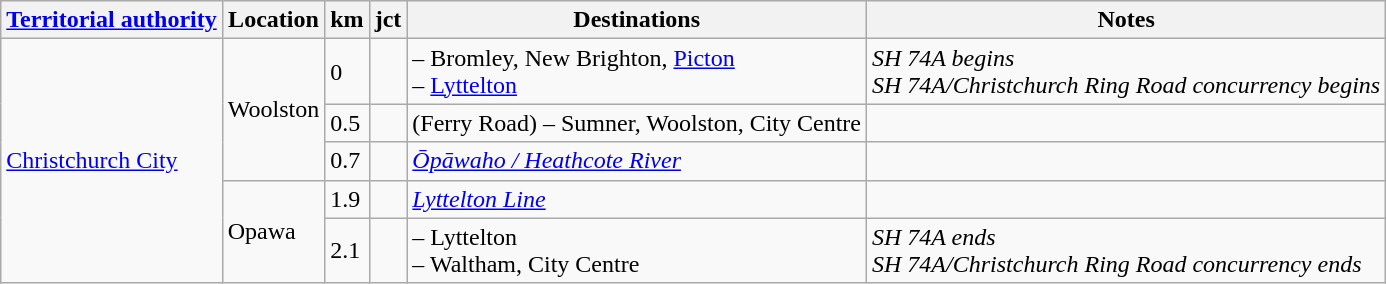<table class="wikitable">
<tr>
<th><a href='#'>Territorial authority</a></th>
<th>Location</th>
<th>km</th>
<th>jct</th>
<th>Destinations</th>
<th>Notes</th>
</tr>
<tr>
<td rowspan=5><a href='#'>Christchurch City</a></td>
<td rowspan=3>Woolston</td>
<td>0</td>
<td></td>
<td> – Bromley, New Brighton, <a href='#'>Picton</a><br> – <a href='#'>Lyttelton</a></td>
<td><em>SH 74A begins</em><br><em>SH 74A/Christchurch Ring Road concurrency begins</em></td>
</tr>
<tr>
<td>0.5</td>
<td></td>
<td>(Ferry Road) – Sumner, Woolston, City Centre</td>
<td></td>
</tr>
<tr>
<td>0.7</td>
<td></td>
<td><em><a href='#'>Ōpāwaho / Heathcote River</a></em></td>
<td></td>
</tr>
<tr>
<td rowspan=2>Opawa</td>
<td>1.9</td>
<td></td>
<td><em><a href='#'>Lyttelton Line</a></em></td>
<td></td>
</tr>
<tr>
<td>2.1</td>
<td></td>
<td> – Lyttelton<br> – Waltham, City Centre</td>
<td><em>SH 74A ends</em><br><em>SH 74A/Christchurch Ring Road concurrency ends</em></td>
</tr>
</table>
